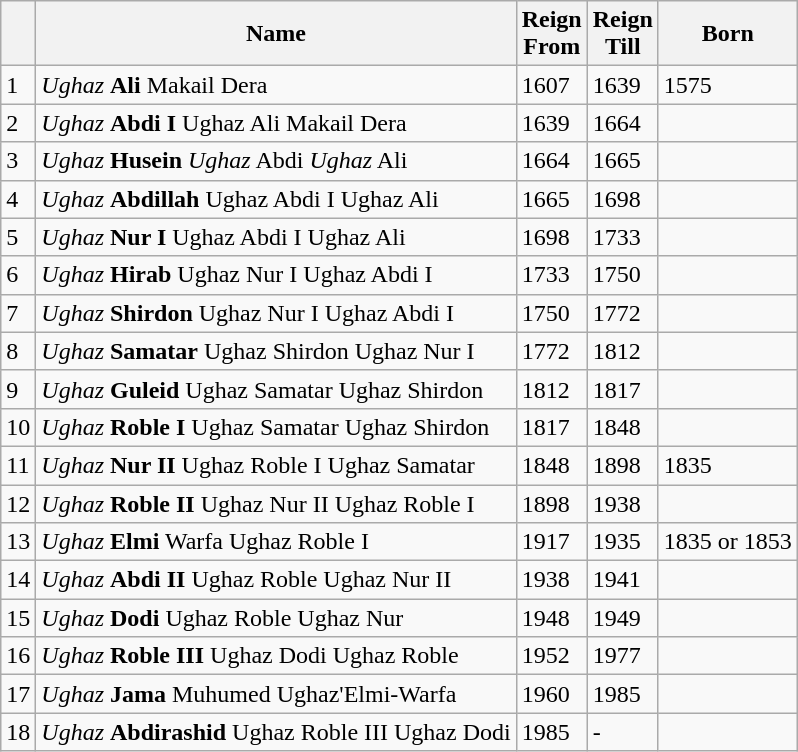<table class="wikitable">
<tr>
<th></th>
<th>Name</th>
<th>Reign<br>From</th>
<th>Reign<br>Till</th>
<th>Born</th>
</tr>
<tr>
<td>1</td>
<td style="white-space:nowrap"><em>Ughaz</em> <strong>Ali</strong> Makail Dera</td>
<td style="white-space:nowrap">1607</td>
<td>1639</td>
<td>1575</td>
</tr>
<tr>
<td>2</td>
<td style="white-space:nowrap"><em>Ughaz</em> <strong>Abdi I</strong> Ughaz Ali Makail Dera</td>
<td style="white-space:nowrap">1639</td>
<td>1664</td>
<td></td>
</tr>
<tr>
<td>3</td>
<td style="white-space:nowrap"><em>Ughaz</em> <strong>Husein</strong> <em>Ughaz</em> Abdi <em>Ughaz</em> Ali</td>
<td style="white-space:nowrap">1664</td>
<td>1665</td>
<td></td>
</tr>
<tr>
<td>4</td>
<td style="white-space:nowrap"><em>Ughaz</em> <strong>Abdillah</strong> Ughaz Abdi I Ughaz Ali</td>
<td style="white-space:nowrap">1665</td>
<td>1698</td>
<td></td>
</tr>
<tr>
<td>5</td>
<td style="white-space:nowrap"><em>Ughaz</em> <strong>Nur I</strong> Ughaz Abdi I Ughaz Ali</td>
<td style="white-space:nowrap">1698</td>
<td>1733</td>
<td></td>
</tr>
<tr>
<td>6</td>
<td style="white-space:nowrap"><em>Ughaz</em> <strong>Hirab</strong> Ughaz Nur I Ughaz Abdi I</td>
<td style="white-space:nowrap">1733</td>
<td>1750</td>
<td></td>
</tr>
<tr>
<td>7</td>
<td style="white-space:nowrap"><em>Ughaz</em> <strong>Shirdon</strong> Ughaz Nur I Ughaz Abdi I</td>
<td style="white-space:nowrap">1750</td>
<td>1772</td>
<td></td>
</tr>
<tr>
<td>8</td>
<td style="white-space:nowrap"><em>Ughaz</em> <strong>Samatar</strong> Ughaz Shirdon Ughaz Nur I</td>
<td style="white-space:nowrap">1772</td>
<td>1812</td>
<td></td>
</tr>
<tr>
<td>9</td>
<td style="white-space:nowrap"><em>Ughaz</em> <strong>Guleid</strong> Ughaz Samatar Ughaz Shirdon</td>
<td style="white-space:nowrap">1812</td>
<td>1817</td>
<td></td>
</tr>
<tr>
<td>10</td>
<td style="white-space:nowrap"><em>Ughaz</em> <strong>Roble I</strong> Ughaz Samatar Ughaz Shirdon</td>
<td style="white-space:nowrap">1817</td>
<td>1848</td>
<td></td>
</tr>
<tr>
<td>11</td>
<td style="white-space:nowrap"><em>Ughaz</em> <strong>Nur II</strong> Ughaz Roble I Ughaz Samatar</td>
<td style="white-space:nowrap">1848</td>
<td>1898</td>
<td>1835</td>
</tr>
<tr>
<td>12</td>
<td style="white-space:nowrap"><em>Ughaz</em> <strong>Roble II</strong> Ughaz Nur II Ughaz Roble I</td>
<td style="white-space:nowrap">1898</td>
<td>1938</td>
<td></td>
</tr>
<tr>
<td>13</td>
<td style="white-space:nowrap"><em>Ughaz</em> <strong>Elmi</strong> Warfa Ughaz Roble I</td>
<td style="white-space:nowrap">1917</td>
<td>1935</td>
<td>1835 or 1853</td>
</tr>
<tr>
<td>14</td>
<td style="white-space:nowrap"><em>Ughaz</em> <strong>Abdi II</strong> Ughaz Roble Ughaz Nur II</td>
<td style="white-space:nowrap">1938</td>
<td>1941</td>
<td></td>
</tr>
<tr>
<td>15</td>
<td style="white-space:nowrap"><em>Ughaz</em> <strong>Dodi</strong> Ughaz Roble Ughaz Nur</td>
<td style="white-space:nowrap">1948</td>
<td>1949</td>
<td></td>
</tr>
<tr>
<td>16</td>
<td style="white-space:nowrap"><em>Ughaz</em> <strong>Roble III</strong> Ughaz Dodi Ughaz Roble</td>
<td style="white-space:nowrap">1952</td>
<td>1977</td>
<td></td>
</tr>
<tr>
<td>17</td>
<td style="white-space:nowrap"><em>Ughaz</em> <strong>Jama</strong> Muhumed Ughaz'Elmi-Warfa</td>
<td style="white-space:nowrap">1960</td>
<td>1985</td>
<td></td>
</tr>
<tr>
<td>18</td>
<td><em>Ughaz</em> <strong>Abdirashid</strong> Ughaz Roble III Ughaz Dodi</td>
<td>1985</td>
<td>-</td>
<td></td>
</tr>
</table>
